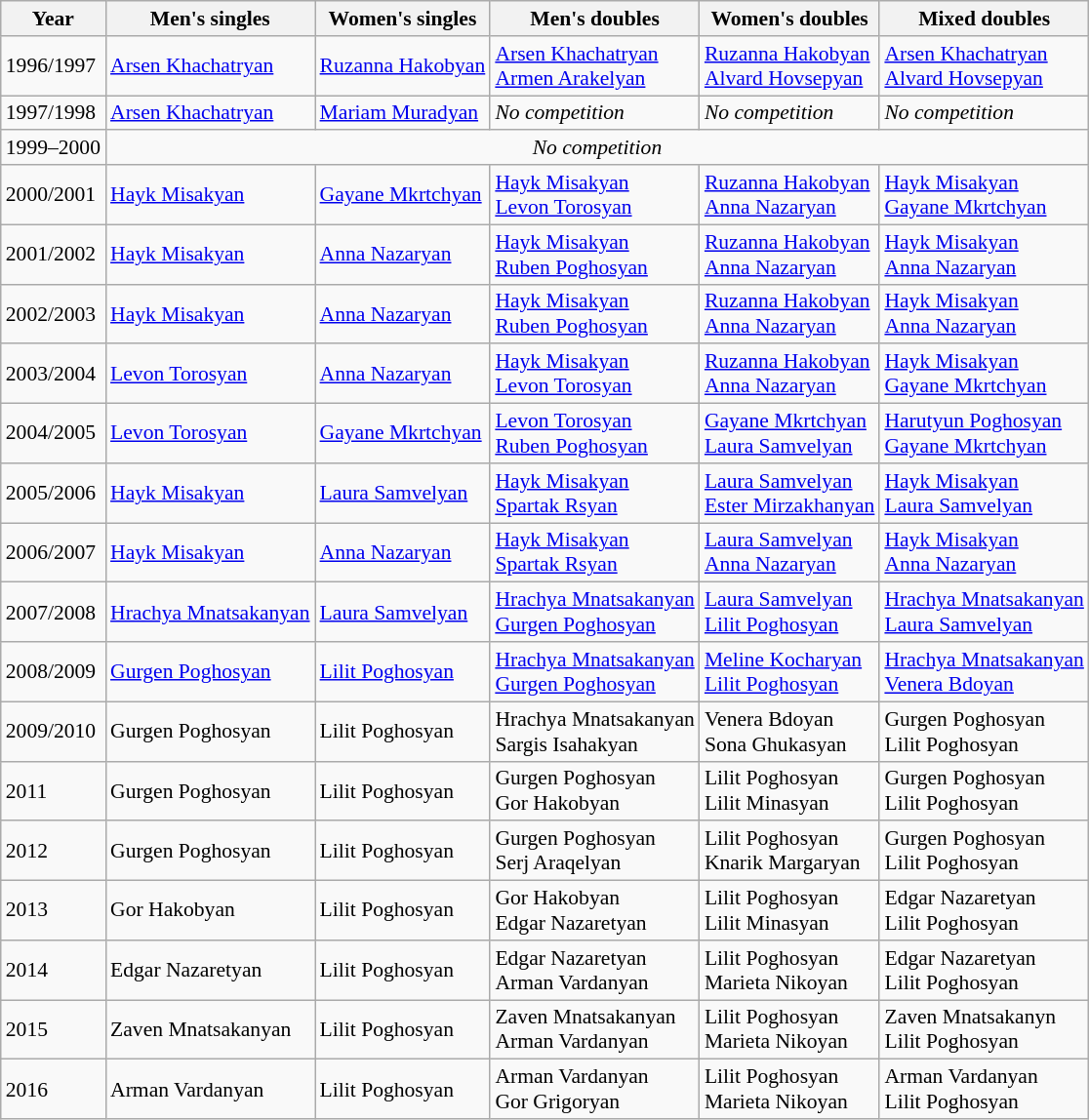<table class=wikitable style="font-size:90%;">
<tr>
<th>Year</th>
<th>Men's singles</th>
<th>Women's singles</th>
<th>Men's doubles</th>
<th>Women's doubles</th>
<th>Mixed doubles</th>
</tr>
<tr>
<td>1996/1997</td>
<td><a href='#'>Arsen Khachatryan</a></td>
<td><a href='#'>Ruzanna Hakobyan</a></td>
<td><a href='#'>Arsen Khachatryan</a> <br> <a href='#'>Armen Arakelyan</a></td>
<td><a href='#'>Ruzanna Hakobyan</a> <br> <a href='#'>Alvard Hovsepyan</a></td>
<td><a href='#'>Arsen Khachatryan</a> <br> <a href='#'>Alvard Hovsepyan</a></td>
</tr>
<tr>
<td>1997/1998</td>
<td><a href='#'>Arsen Khachatryan</a></td>
<td><a href='#'>Mariam Muradyan</a></td>
<td><em>No competition</em></td>
<td><em>No competition</em></td>
<td><em>No competition</em></td>
</tr>
<tr>
<td>1999–2000</td>
<td colspan=5 align=center><em>No competition</em></td>
</tr>
<tr>
<td>2000/2001</td>
<td><a href='#'>Hayk Misakyan</a></td>
<td><a href='#'>Gayane Mkrtchyan</a></td>
<td><a href='#'>Hayk Misakyan</a> <br> <a href='#'>Levon Torosyan</a></td>
<td><a href='#'>Ruzanna Hakobyan</a> <br> <a href='#'>Anna Nazaryan</a></td>
<td><a href='#'>Hayk Misakyan</a> <br> <a href='#'>Gayane Mkrtchyan</a></td>
</tr>
<tr>
<td>2001/2002</td>
<td><a href='#'>Hayk Misakyan</a></td>
<td><a href='#'>Anna Nazaryan</a></td>
<td><a href='#'>Hayk Misakyan</a> <br> <a href='#'>Ruben Poghosyan</a></td>
<td><a href='#'>Ruzanna Hakobyan</a> <br> <a href='#'>Anna Nazaryan</a></td>
<td><a href='#'>Hayk Misakyan</a> <br> <a href='#'>Anna Nazaryan</a></td>
</tr>
<tr>
<td>2002/2003</td>
<td><a href='#'>Hayk Misakyan</a></td>
<td><a href='#'>Anna Nazaryan</a></td>
<td><a href='#'>Hayk Misakyan</a> <br> <a href='#'>Ruben Poghosyan</a></td>
<td><a href='#'>Ruzanna Hakobyan</a> <br> <a href='#'>Anna Nazaryan</a></td>
<td><a href='#'>Hayk Misakyan</a> <br> <a href='#'>Anna Nazaryan</a></td>
</tr>
<tr>
<td>2003/2004</td>
<td><a href='#'>Levon Torosyan</a></td>
<td><a href='#'>Anna Nazaryan</a></td>
<td><a href='#'>Hayk Misakyan</a> <br> <a href='#'>Levon Torosyan</a></td>
<td><a href='#'>Ruzanna Hakobyan</a> <br> <a href='#'>Anna Nazaryan</a></td>
<td><a href='#'>Hayk Misakyan</a> <br> <a href='#'>Gayane Mkrtchyan</a></td>
</tr>
<tr>
<td>2004/2005</td>
<td><a href='#'>Levon Torosyan</a></td>
<td><a href='#'>Gayane Mkrtchyan</a></td>
<td><a href='#'>Levon Torosyan</a> <br> <a href='#'>Ruben Poghosyan</a></td>
<td><a href='#'>Gayane Mkrtchyan</a> <br> <a href='#'>Laura Samvelyan</a></td>
<td><a href='#'>Harutyun Poghosyan</a> <br> <a href='#'>Gayane Mkrtchyan</a></td>
</tr>
<tr>
<td>2005/2006</td>
<td><a href='#'>Hayk Misakyan</a></td>
<td><a href='#'>Laura Samvelyan</a></td>
<td><a href='#'>Hayk Misakyan</a> <br> <a href='#'>Spartak Rsyan</a></td>
<td><a href='#'>Laura Samvelyan</a> <br> <a href='#'>Ester Mirzakhanyan</a></td>
<td><a href='#'>Hayk Misakyan</a> <br> <a href='#'>Laura Samvelyan</a></td>
</tr>
<tr>
<td>2006/2007</td>
<td><a href='#'>Hayk Misakyan</a></td>
<td><a href='#'>Anna Nazaryan</a></td>
<td><a href='#'>Hayk Misakyan</a> <br> <a href='#'>Spartak Rsyan</a></td>
<td><a href='#'>Laura Samvelyan</a> <br> <a href='#'>Anna Nazaryan</a></td>
<td><a href='#'>Hayk Misakyan</a> <br> <a href='#'>Anna Nazaryan</a></td>
</tr>
<tr>
<td>2007/2008</td>
<td><a href='#'>Hrachya Mnatsakanyan</a></td>
<td><a href='#'>Laura Samvelyan</a></td>
<td><a href='#'>Hrachya Mnatsakanyan</a> <br> <a href='#'>Gurgen Poghosyan</a></td>
<td><a href='#'>Laura Samvelyan</a> <br> <a href='#'>Lilit Poghosyan</a></td>
<td><a href='#'>Hrachya Mnatsakanyan</a> <br> <a href='#'>Laura Samvelyan</a></td>
</tr>
<tr>
<td>2008/2009</td>
<td><a href='#'>Gurgen Poghosyan</a></td>
<td><a href='#'>Lilit Poghosyan</a></td>
<td><a href='#'>Hrachya Mnatsakanyan</a> <br> <a href='#'>Gurgen Poghosyan</a></td>
<td><a href='#'>Meline Kocharyan</a> <br> <a href='#'>Lilit Poghosyan</a></td>
<td><a href='#'>Hrachya Mnatsakanyan</a> <br> <a href='#'>Venera Bdoyan</a></td>
</tr>
<tr>
<td>2009/2010</td>
<td>Gurgen Poghosyan</td>
<td>Lilit Poghosyan</td>
<td>Hrachya Mnatsakanyan <br> Sargis Isahakyan</td>
<td>Venera Bdoyan <br> Sona Ghukasyan</td>
<td>Gurgen Poghosyan <br>  Lilit Poghosyan</td>
</tr>
<tr>
<td>2011</td>
<td>Gurgen Poghosyan</td>
<td>Lilit Poghosyan</td>
<td>Gurgen Poghosyan <br> Gor Hakobyan</td>
<td>Lilit Poghosyan <br> Lilit Minasyan</td>
<td>Gurgen Poghosyan <br>  Lilit Poghosyan</td>
</tr>
<tr>
<td>2012</td>
<td>Gurgen Poghosyan</td>
<td>Lilit Poghosyan</td>
<td>Gurgen Poghosyan <br> Serj Araqelyan</td>
<td>Lilit Poghosyan <br> Knarik Margaryan</td>
<td>Gurgen Poghosyan <br>  Lilit Poghosyan</td>
</tr>
<tr>
<td>2013</td>
<td>Gor Hakobyan</td>
<td>Lilit Poghosyan</td>
<td>Gor Hakobyan <br> Edgar Nazaretyan</td>
<td>Lilit Poghosyan <br> Lilit Minasyan</td>
<td>Edgar Nazaretyan <br>  Lilit Poghosyan</td>
</tr>
<tr>
<td>2014</td>
<td>Edgar Nazaretyan</td>
<td>Lilit Poghosyan</td>
<td>Edgar Nazaretyan <br> Arman Vardanyan</td>
<td>Lilit Poghosyan <br> Marieta Nikoyan</td>
<td>Edgar Nazaretyan <br>  Lilit Poghosyan</td>
</tr>
<tr>
<td>2015</td>
<td>Zaven Mnatsakanyan</td>
<td>Lilit Poghosyan</td>
<td>Zaven Mnatsakanyan <br> Arman Vardanyan</td>
<td>Lilit Poghosyan <br> Marieta Nikoyan</td>
<td>Zaven Mnatsakanyn <br>  Lilit Poghosyan</td>
</tr>
<tr>
<td>2016</td>
<td>Arman Vardanyan</td>
<td>Lilit Poghosyan</td>
<td>Arman Vardanyan <br> Gor Grigoryan</td>
<td>Lilit Poghosyan <br> Marieta Nikoyan</td>
<td>Arman Vardanyan <br> Lilit Poghosyan</td>
</tr>
</table>
